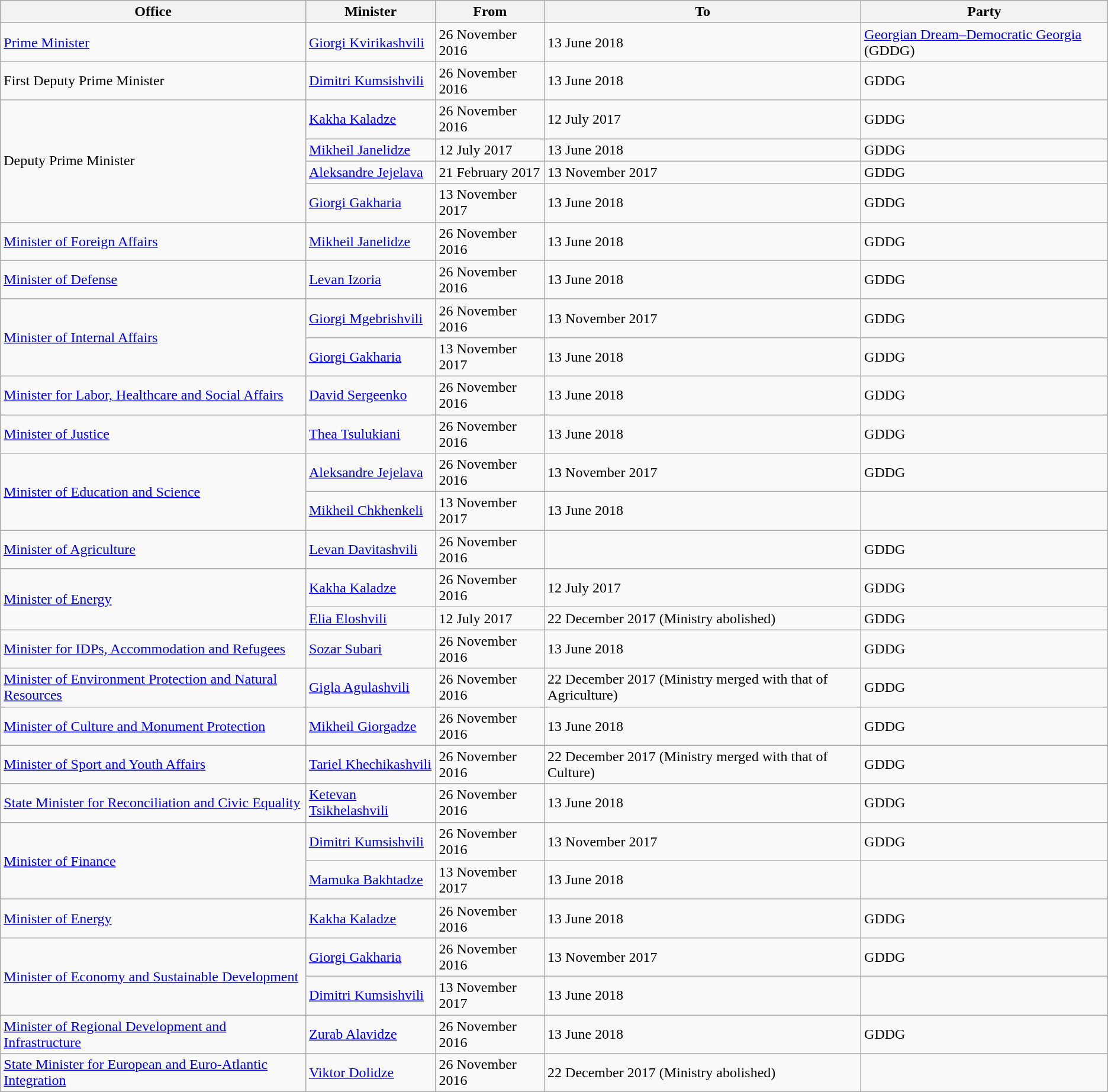<table class="wikitable sortable">
<tr>
<th>Office</th>
<th>Minister</th>
<th>From</th>
<th>To</th>
<th>Party</th>
</tr>
<tr>
<td><a href='#'>Prime Minister</a></td>
<td><a href='#'>Giorgi Kvirikashvili</a></td>
<td>26 November 2016</td>
<td>13 June 2018</td>
<td><a href='#'>Georgian Dream–Democratic Georgia</a> (GDDG)</td>
</tr>
<tr>
<td>First Deputy Prime Minister</td>
<td><a href='#'>Dimitri Kumsishvili</a></td>
<td>26 November 2016</td>
<td>13 June 2018</td>
<td>GDDG</td>
</tr>
<tr>
<td rowspan="4">Deputy Prime Minister</td>
<td><a href='#'>Kakha Kaladze</a></td>
<td>26 November 2016</td>
<td>12 July 2017</td>
<td>GDDG</td>
</tr>
<tr>
<td><a href='#'>Mikheil Janelidze</a></td>
<td>12 July 2017</td>
<td>13 June 2018</td>
<td>GDDG</td>
</tr>
<tr>
<td><a href='#'>Aleksandre Jejelava</a></td>
<td>21 February 2017</td>
<td>13 November 2017</td>
<td>GDDG</td>
</tr>
<tr>
<td><a href='#'>Giorgi Gakharia</a></td>
<td>13 November 2017</td>
<td>13 June 2018</td>
<td>GDDG</td>
</tr>
<tr>
<td><a href='#'>Minister of Foreign Affairs</a></td>
<td><a href='#'>Mikheil Janelidze</a></td>
<td>26 November 2016</td>
<td>13 June 2018</td>
<td>GDDG</td>
</tr>
<tr>
<td><a href='#'>Minister of Defense</a></td>
<td><a href='#'>Levan Izoria</a></td>
<td>26 November 2016</td>
<td>13 June 2018</td>
<td>GDDG</td>
</tr>
<tr>
<td rowspan="2"><a href='#'>Minister of Internal Affairs</a></td>
<td><a href='#'>Giorgi Mgebrishvili</a></td>
<td>26 November 2016</td>
<td>13 November 2017</td>
<td>GDDG</td>
</tr>
<tr>
<td><a href='#'>Giorgi Gakharia</a></td>
<td>13 November 2017</td>
<td>13 June 2018</td>
<td>GDDG</td>
</tr>
<tr>
<td><a href='#'>Minister for Labor, Healthcare and Social Affairs</a></td>
<td><a href='#'>David Sergeenko</a></td>
<td>26 November 2016</td>
<td>13 June 2018</td>
<td>GDDG</td>
</tr>
<tr>
<td><a href='#'>Minister of Justice</a></td>
<td><a href='#'>Thea Tsulukiani</a></td>
<td>26 November 2016</td>
<td>13 June 2018</td>
<td>GDDG</td>
</tr>
<tr>
<td rowspan="2"><a href='#'>Minister of Education and Science</a></td>
<td><a href='#'>Aleksandre Jejelava</a></td>
<td>26 November 2016</td>
<td>13 November 2017</td>
<td>GDDG</td>
</tr>
<tr>
<td><a href='#'>Mikheil Chkhenkeli</a></td>
<td>13 November 2017</td>
<td>13 June 2018</td>
</tr>
<tr>
<td><a href='#'>Minister of Agriculture</a></td>
<td><a href='#'>Levan Davitashvili</a></td>
<td>26 November 2016</td>
<td></td>
<td>GDDG</td>
</tr>
<tr>
<td rowspan="2"><a href='#'>Minister of Energy</a></td>
<td><a href='#'>Kakha Kaladze</a></td>
<td>26 November 2016</td>
<td>12 July 2017</td>
<td>GDDG</td>
</tr>
<tr>
<td><a href='#'>Elia Eloshvili</a></td>
<td>12 July 2017</td>
<td>22 December 2017 (Ministry abolished)</td>
<td>GDDG</td>
</tr>
<tr>
<td><a href='#'>Minister for IDPs, Accommodation and Refugees</a></td>
<td><a href='#'>Sozar Subari</a></td>
<td>26 November 2016</td>
<td>13 June 2018</td>
<td>GDDG</td>
</tr>
<tr>
<td><a href='#'>Minister of Environment Protection and Natural Resources</a></td>
<td><a href='#'>Gigla Agulashvili</a></td>
<td>26 November 2016</td>
<td>22 December 2017 (Ministry merged with that of Agriculture)</td>
<td>GDDG</td>
</tr>
<tr>
<td><a href='#'>Minister of Culture and Monument Protection</a></td>
<td><a href='#'>Mikheil Giorgadze</a></td>
<td>26 November 2016</td>
<td>13 June 2018</td>
<td>GDDG</td>
</tr>
<tr>
<td><a href='#'>Minister of Sport and Youth Affairs</a></td>
<td><a href='#'>Tariel Khechikashvili</a></td>
<td>26 November 2016</td>
<td>22 December 2017 (Ministry merged with that of Culture)</td>
<td>GDDG</td>
</tr>
<tr>
<td><a href='#'>State Minister for Reconciliation and Civic Equality</a></td>
<td><a href='#'>Ketevan Tsikhelashvili</a></td>
<td>26 November 2016</td>
<td>13 June 2018</td>
<td>GDDG</td>
</tr>
<tr>
<td rowspan="2"><a href='#'>Minister of Finance</a></td>
<td><a href='#'>Dimitri Kumsishvili</a></td>
<td>26 November 2016</td>
<td>13 November 2017</td>
<td>GDDG</td>
</tr>
<tr>
<td><a href='#'>Mamuka Bakhtadze</a></td>
<td>13 November 2017</td>
<td>13 June 2018</td>
</tr>
<tr>
<td><a href='#'>Minister of Energy</a></td>
<td><a href='#'>Kakha Kaladze</a></td>
<td>26 November 2016</td>
<td>13 June 2018</td>
<td>GDDG</td>
</tr>
<tr>
<td rowspan="2"><a href='#'>Minister of Economy and Sustainable Development</a></td>
<td><a href='#'>Giorgi Gakharia</a></td>
<td>26 November 2016</td>
<td>13 November 2017</td>
<td>GDDG</td>
</tr>
<tr>
<td><a href='#'>Dimitri Kumsishvili</a></td>
<td>13 November 2017</td>
<td>13 June 2018</td>
</tr>
<tr>
<td><a href='#'>Minister of Regional Development and Infrastructure</a></td>
<td><a href='#'>Zurab Alavidze</a></td>
<td>26 November 2016</td>
<td>13 June 2018</td>
<td>GDDG</td>
</tr>
<tr>
<td><a href='#'>State Minister for European and Euro-Atlantic Integration</a></td>
<td><a href='#'>Viktor Dolidze</a></td>
<td>26 November 2016</td>
<td>22 December 2017 (Ministry abolished)</td>
<td></td>
</tr>
</table>
